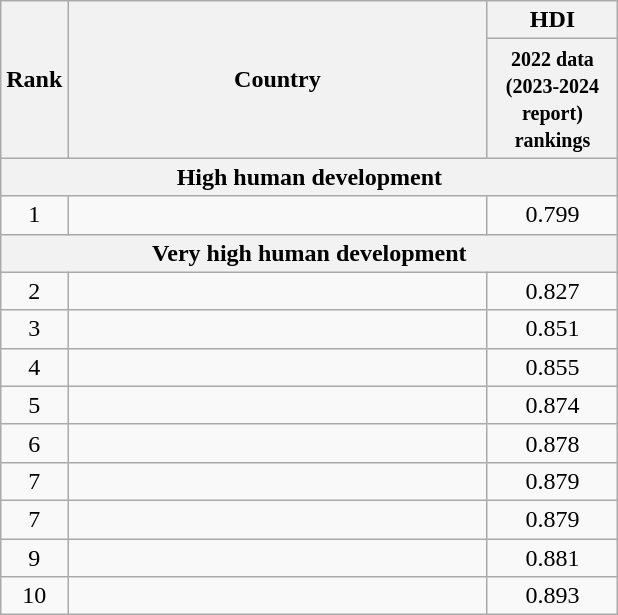<table class="wikitable sortable" style="text-align:center">
<tr>
<th scope="col" rowspan="2">Rank</th>
<th scope="col" rowspan="2" style="width:17em;">Country</th>
<th scope="col" colspan="2">HDI</th>
</tr>
<tr>
<th scope="col" style="width:5em;"><small>2022 data (2023-2024 report) rankings</small></th>
</tr>
<tr>
<th scope="row" colspan="4">High human development</th>
</tr>
<tr>
<td>1</td>
<td style="text-align:left"></td>
<td>0.799</td>
</tr>
<tr>
<th scope="row" colspan="4">Very high human development</th>
</tr>
<tr>
<td>2</td>
<td style="text-align:left"></td>
<td>0.827</td>
</tr>
<tr>
<td>3</td>
<td style="text-align:left"></td>
<td>0.851</td>
</tr>
<tr>
<td>4</td>
<td style="text-align:left"></td>
<td>0.855</td>
</tr>
<tr>
<td>5</td>
<td style="text-align:left"></td>
<td>0.874</td>
</tr>
<tr>
<td>6</td>
<td style="text-align:left"></td>
<td>0.878</td>
</tr>
<tr>
<td>7</td>
<td style="text-align:left"></td>
<td>0.879</td>
</tr>
<tr>
<td>7</td>
<td style="text-align:left"></td>
<td>0.879</td>
</tr>
<tr>
<td>9</td>
<td style="text-align:left"></td>
<td>0.881</td>
</tr>
<tr>
<td>10</td>
<td style="text-align:left"></td>
<td>0.893</td>
</tr>
</table>
